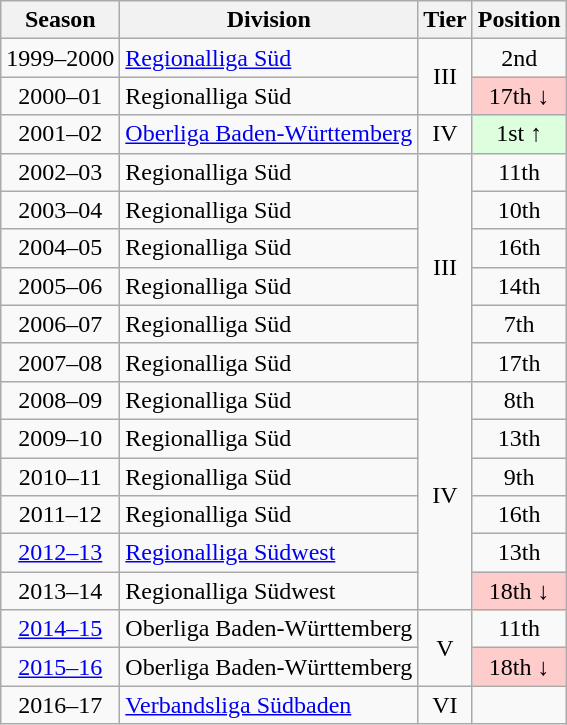<table class="wikitable">
<tr>
<th>Season</th>
<th>Division</th>
<th>Tier</th>
<th>Position</th>
</tr>
<tr align="center">
<td>1999–2000</td>
<td align="left"><a href='#'>Regionalliga Süd</a></td>
<td rowspan=2>III</td>
<td>2nd</td>
</tr>
<tr align="center">
<td>2000–01</td>
<td align="left">Regionalliga Süd</td>
<td style="background:#ffcccc">17th ↓</td>
</tr>
<tr align="center">
<td>2001–02</td>
<td align="left"><a href='#'>Oberliga Baden-Württemberg</a></td>
<td>IV</td>
<td style="background:#ddffdd">1st ↑</td>
</tr>
<tr align="center">
<td>2002–03</td>
<td align="left">Regionalliga Süd</td>
<td rowspan=6>III</td>
<td>11th</td>
</tr>
<tr align="center">
<td>2003–04</td>
<td align="left">Regionalliga Süd</td>
<td>10th</td>
</tr>
<tr align="center">
<td>2004–05</td>
<td align="left">Regionalliga Süd</td>
<td>16th</td>
</tr>
<tr align="center">
<td>2005–06</td>
<td align="left">Regionalliga Süd</td>
<td>14th</td>
</tr>
<tr align="center">
<td>2006–07</td>
<td align="left">Regionalliga Süd</td>
<td>7th</td>
</tr>
<tr align="center">
<td>2007–08</td>
<td align="left">Regionalliga Süd</td>
<td>17th</td>
</tr>
<tr align="center">
<td>2008–09</td>
<td align="left">Regionalliga Süd</td>
<td rowspan=6>IV</td>
<td>8th</td>
</tr>
<tr align="center">
<td>2009–10</td>
<td align="left">Regionalliga Süd</td>
<td>13th</td>
</tr>
<tr align="center">
<td>2010–11</td>
<td align="left">Regionalliga Süd</td>
<td>9th</td>
</tr>
<tr align="center">
<td>2011–12</td>
<td align="left">Regionalliga Süd</td>
<td>16th</td>
</tr>
<tr align="center">
<td><a href='#'>2012–13</a></td>
<td align="left"><a href='#'>Regionalliga Südwest</a></td>
<td>13th</td>
</tr>
<tr align="center">
<td>2013–14</td>
<td align="left">Regionalliga Südwest</td>
<td style="background:#ffcccc">18th ↓</td>
</tr>
<tr align="center">
<td><a href='#'>2014–15</a></td>
<td align="left">Oberliga Baden-Württemberg</td>
<td rowspan=2>V</td>
<td>11th</td>
</tr>
<tr align="center">
<td><a href='#'>2015–16</a></td>
<td align="left">Oberliga Baden-Württemberg</td>
<td style="background:#ffcccc">18th ↓</td>
</tr>
<tr align="center">
<td>2016–17</td>
<td align="left"><a href='#'>Verbandsliga Südbaden</a></td>
<td>VI</td>
<td></td>
</tr>
</table>
